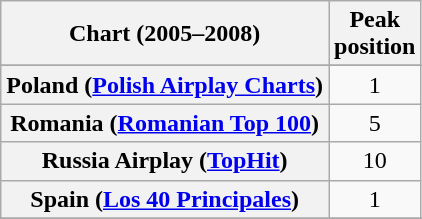<table class="wikitable sortable plainrowheaders" style="text-align:center">
<tr>
<th>Chart (2005–2008)</th>
<th>Peak<br>position</th>
</tr>
<tr>
</tr>
<tr>
</tr>
<tr>
<th scope="row">Poland (<a href='#'>Polish Airplay Charts</a>)</th>
<td>1</td>
</tr>
<tr>
<th scope="row">Romania (<a href='#'>Romanian Top 100</a>)</th>
<td align="center">5</td>
</tr>
<tr>
<th scope="row">Russia Airplay (<a href='#'>TopHit</a>)</th>
<td>10</td>
</tr>
<tr>
<th scope="row">Spain (<a href='#'>Los 40 Principales</a>)</th>
<td>1</td>
</tr>
<tr>
</tr>
<tr>
</tr>
<tr>
</tr>
</table>
